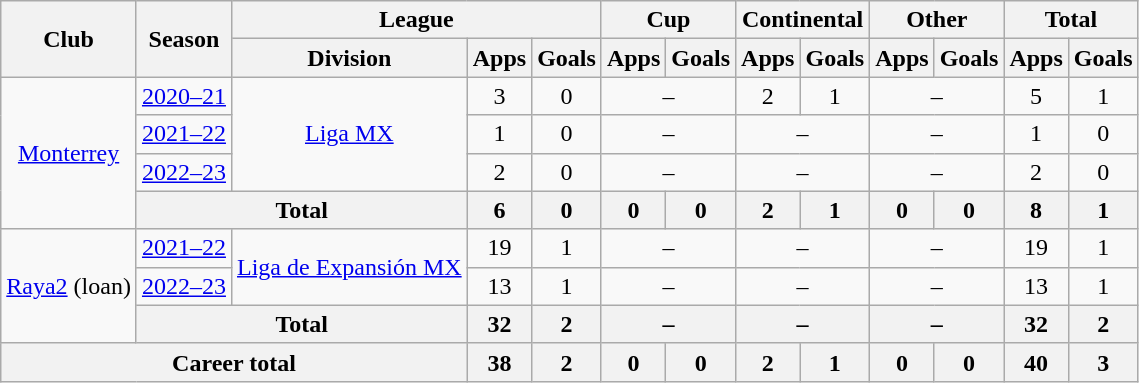<table class="wikitable" style="text-align: center">
<tr>
<th rowspan="2">Club</th>
<th rowspan="2">Season</th>
<th colspan="3">League</th>
<th colspan="2">Cup</th>
<th colspan="2">Continental</th>
<th colspan="2">Other</th>
<th colspan="2">Total</th>
</tr>
<tr>
<th>Division</th>
<th>Apps</th>
<th>Goals</th>
<th>Apps</th>
<th>Goals</th>
<th>Apps</th>
<th>Goals</th>
<th>Apps</th>
<th>Goals</th>
<th>Apps</th>
<th>Goals</th>
</tr>
<tr>
<td rowspan="4"><a href='#'>Monterrey</a></td>
<td><a href='#'>2020–21</a></td>
<td rowspan="3"><a href='#'>Liga MX</a></td>
<td>3</td>
<td>0</td>
<td colspan="2">–</td>
<td>2</td>
<td>1</td>
<td colspan="2">–</td>
<td>5</td>
<td>1</td>
</tr>
<tr>
<td><a href='#'>2021–22</a></td>
<td>1</td>
<td>0</td>
<td colspan="2">–</td>
<td colspan="2">–</td>
<td colspan="2">–</td>
<td>1</td>
<td>0</td>
</tr>
<tr>
<td><a href='#'>2022–23</a></td>
<td>2</td>
<td>0</td>
<td colspan="2">–</td>
<td colspan="2">–</td>
<td colspan="2">–</td>
<td>2</td>
<td>0</td>
</tr>
<tr>
<th colspan="2">Total</th>
<th>6</th>
<th>0</th>
<th>0</th>
<th>0</th>
<th>2</th>
<th>1</th>
<th>0</th>
<th>0</th>
<th>8</th>
<th>1</th>
</tr>
<tr>
<td rowspan="3"><a href='#'>Raya2</a> (loan)</td>
<td><a href='#'>2021–22</a></td>
<td rowspan="2"><a href='#'>Liga de Expansión MX</a></td>
<td>19</td>
<td>1</td>
<td colspan="2">–</td>
<td colspan="2">–</td>
<td colspan="2">–</td>
<td>19</td>
<td>1</td>
</tr>
<tr>
<td><a href='#'>2022–23</a></td>
<td>13</td>
<td>1</td>
<td colspan="2">–</td>
<td colspan="2">–</td>
<td colspan="2">–</td>
<td>13</td>
<td>1</td>
</tr>
<tr>
<th colspan="2">Total</th>
<th>32</th>
<th>2</th>
<th colspan="2">–</th>
<th colspan="2">–</th>
<th colspan="2">–</th>
<th>32</th>
<th>2</th>
</tr>
<tr>
<th colspan=3>Career total</th>
<th>38</th>
<th>2</th>
<th>0</th>
<th>0</th>
<th>2</th>
<th>1</th>
<th>0</th>
<th>0</th>
<th>40</th>
<th>3</th>
</tr>
</table>
